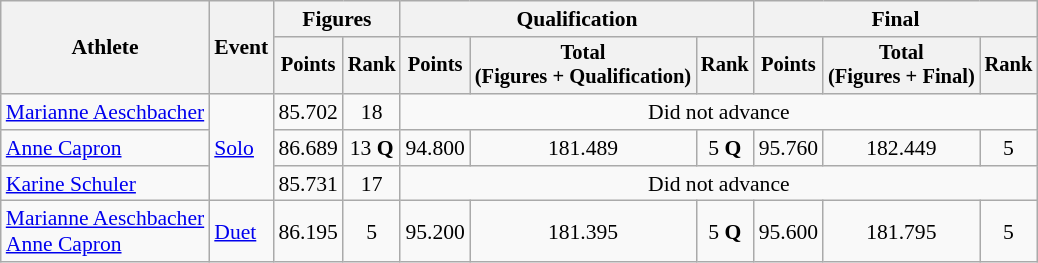<table class="wikitable" style="font-size:90%">
<tr>
<th rowspan="2">Athlete</th>
<th rowspan="2">Event</th>
<th colspan=2>Figures</th>
<th colspan=3>Qualification</th>
<th colspan=3>Final</th>
</tr>
<tr style="font-size:95%">
<th>Points</th>
<th>Rank</th>
<th>Points</th>
<th>Total<br>(Figures + Qualification)</th>
<th>Rank</th>
<th>Points</th>
<th>Total<br>(Figures + Final)</th>
<th>Rank</th>
</tr>
<tr align=center>
<td align=left><a href='#'>Marianne Aeschbacher</a></td>
<td align=left rowspan=3><a href='#'>Solo</a></td>
<td>85.702</td>
<td>18</td>
<td colspan=6>Did not advance</td>
</tr>
<tr align=center>
<td align=left><a href='#'>Anne Capron</a></td>
<td>86.689</td>
<td>13 <strong>Q</strong></td>
<td>94.800</td>
<td>181.489</td>
<td>5 <strong>Q</strong></td>
<td>95.760</td>
<td>182.449</td>
<td>5</td>
</tr>
<tr align=center>
<td align=left><a href='#'>Karine Schuler</a></td>
<td>85.731</td>
<td>17</td>
<td colspan=6>Did not advance</td>
</tr>
<tr align=center>
<td align=left><a href='#'>Marianne Aeschbacher</a><br><a href='#'>Anne Capron</a></td>
<td align=left><a href='#'>Duet</a></td>
<td>86.195</td>
<td>5</td>
<td>95.200</td>
<td>181.395</td>
<td>5 <strong>Q</strong></td>
<td>95.600</td>
<td>181.795</td>
<td>5</td>
</tr>
</table>
